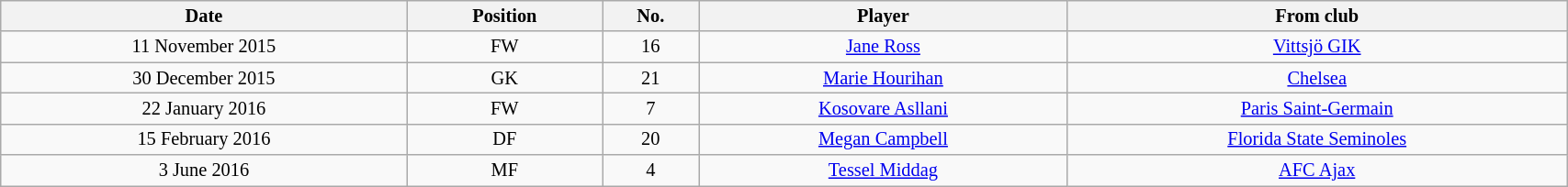<table class="wikitable sortable" style="width:90%; text-align:center; font-size:85%; text-align:centre;">
<tr>
<th><strong>Date</strong></th>
<th><strong>Position</strong></th>
<th><strong>No.</strong></th>
<th><strong>Player</strong></th>
<th><strong>From club</strong></th>
</tr>
<tr>
<td>11 November 2015</td>
<td>FW</td>
<td>16</td>
<td> <a href='#'>Jane Ross</a></td>
<td> <a href='#'>Vittsjö GIK</a></td>
</tr>
<tr>
<td>30 December 2015</td>
<td>GK</td>
<td>21</td>
<td> <a href='#'>Marie Hourihan</a></td>
<td> <a href='#'>Chelsea</a></td>
</tr>
<tr>
<td>22 January 2016</td>
<td>FW</td>
<td>7</td>
<td> <a href='#'>Kosovare Asllani</a></td>
<td> <a href='#'>Paris Saint-Germain</a></td>
</tr>
<tr>
<td>15 February 2016</td>
<td>DF</td>
<td>20</td>
<td> <a href='#'>Megan Campbell</a></td>
<td> <a href='#'>Florida State Seminoles</a></td>
</tr>
<tr>
<td>3 June 2016</td>
<td>MF</td>
<td>4</td>
<td> <a href='#'>Tessel Middag</a></td>
<td> <a href='#'>AFC Ajax</a></td>
</tr>
</table>
